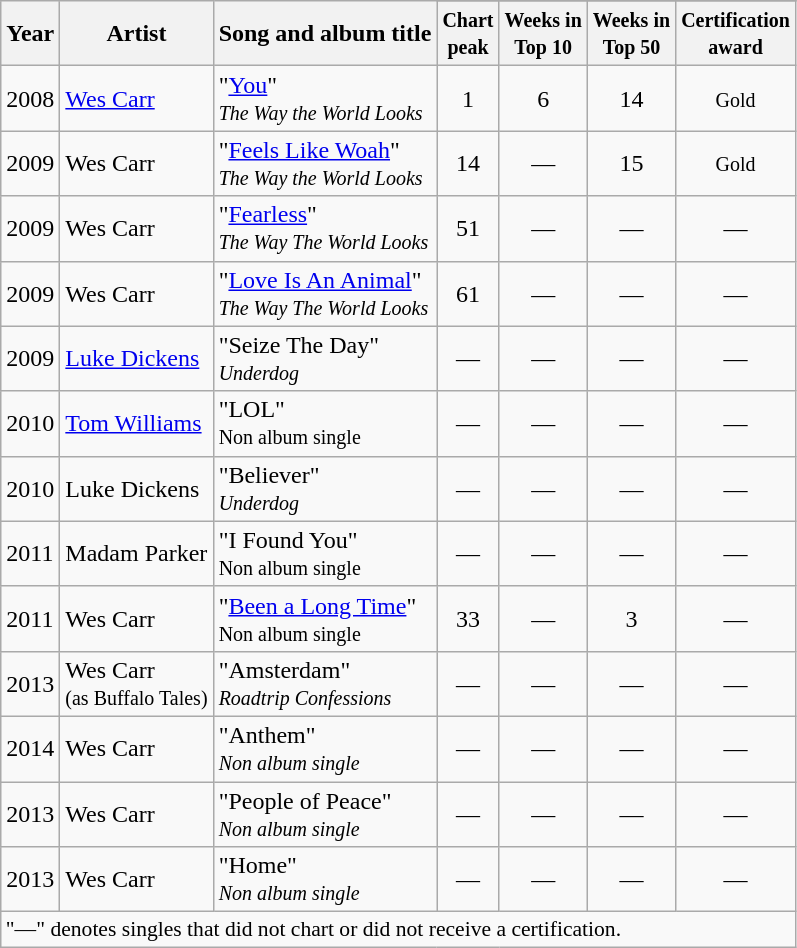<table class="wikitable">
<tr>
<th rowspan="2">Year</th>
<th rowspan="2">Artist</th>
<th rowspan="2">Song and album title</th>
</tr>
<tr>
<th><small>Chart<br>peak</small></th>
<th><small>Weeks in<br>Top 10</small></th>
<th><small>Weeks in<br>Top 50</small></th>
<th><small>Certification<br>award</small></th>
</tr>
<tr>
<td>2008</td>
<td><a href='#'>Wes Carr</a></td>
<td>"<a href='#'>You</a>"<br><small><em>The Way the World Looks</em></small></td>
<td style="text-align:center;">1</td>
<td style="text-align:center;">6</td>
<td style="text-align:center;">14</td>
<td style="text-align:center;"><small>Gold</small></td>
</tr>
<tr>
<td>2009</td>
<td>Wes Carr</td>
<td>"<a href='#'>Feels Like Woah</a>"<br><small><em>The Way the World Looks</em></small></td>
<td style="text-align:center;">14</td>
<td style="text-align:center;">—</td>
<td style="text-align:center;">15</td>
<td style="text-align:center;"><small>Gold</small></td>
</tr>
<tr>
<td>2009</td>
<td>Wes Carr</td>
<td>"<a href='#'>Fearless</a>"<br><small><em>The Way The World Looks</em></small></td>
<td style="text-align:center;">51</td>
<td style="text-align:center;">—</td>
<td style="text-align:center;">—</td>
<td style="text-align:center;">—</td>
</tr>
<tr>
<td>2009</td>
<td>Wes Carr</td>
<td>"<a href='#'>Love Is An Animal</a>"<br><small><em>The Way The World Looks</em></small></td>
<td style="text-align:center;">61</td>
<td style="text-align:center;">—</td>
<td style="text-align:center;">—</td>
<td style="text-align:center;">—</td>
</tr>
<tr>
<td>2009</td>
<td><a href='#'>Luke Dickens</a></td>
<td>"Seize The Day"<br><small> <em>Underdog</em></small></td>
<td style="text-align:center;">—</td>
<td style="text-align:center;">—</td>
<td style="text-align:center;">—</td>
<td style="text-align:center;">—</td>
</tr>
<tr>
<td>2010</td>
<td><a href='#'>Tom Williams</a></td>
<td>"LOL"<br><small>Non album single</small></td>
<td style="text-align:center;">—</td>
<td style="text-align:center;">—</td>
<td style="text-align:center;">—</td>
<td style="text-align:center;">—</td>
</tr>
<tr>
<td>2010</td>
<td>Luke Dickens</td>
<td>"Believer"<br><small><em>Underdog</em></small></td>
<td style="text-align:center;">—</td>
<td style="text-align:center;">—</td>
<td style="text-align:center;">—</td>
<td style="text-align:center;">—</td>
</tr>
<tr>
<td>2011</td>
<td>Madam Parker</td>
<td>"I Found You"<br><small>Non album single</small></td>
<td style="text-align:center;">—</td>
<td style="text-align:center;">—</td>
<td style="text-align:center;">—</td>
<td style="text-align:center;">—</td>
</tr>
<tr>
<td>2011</td>
<td>Wes Carr</td>
<td>"<a href='#'>Been a Long Time</a>"<br><small>Non album single</small></td>
<td style="text-align:center;">33</td>
<td style="text-align:center;">—</td>
<td style="text-align:center;">3</td>
<td style="text-align:center;">—</td>
</tr>
<tr>
<td>2013</td>
<td>Wes Carr<br><small>(as Buffalo Tales)</small></td>
<td>"Amsterdam"<br><small><em>Roadtrip Confessions</em></small></td>
<td style="text-align:center;">—</td>
<td style="text-align:center;">—</td>
<td style="text-align:center;">—</td>
<td style="text-align:center;">—</td>
</tr>
<tr>
<td>2014</td>
<td>Wes Carr</td>
<td>"Anthem"<br><small><em>Non album single</em></small></td>
<td style="text-align:center;">—</td>
<td style="text-align:center;">—</td>
<td style="text-align:center;">—</td>
<td style="text-align:center;">—</td>
</tr>
<tr>
<td>2013</td>
<td>Wes Carr</td>
<td>"People of Peace"<br><small><em>Non album single</em></small></td>
<td style="text-align:center;">—</td>
<td style="text-align:center;">—</td>
<td style="text-align:center;">—</td>
<td style="text-align:center;">—</td>
</tr>
<tr>
<td>2013</td>
<td>Wes Carr</td>
<td>"Home"<br><small><em>Non album single</em></small></td>
<td style="text-align:center;">—</td>
<td style="text-align:center;">—</td>
<td style="text-align:center;">—</td>
<td style="text-align:center;">—</td>
</tr>
<tr>
<td colspan="7" style="font-size:90%" style="text-align:center;">"—" denotes singles that did not chart or did not receive a certification.</td>
</tr>
</table>
